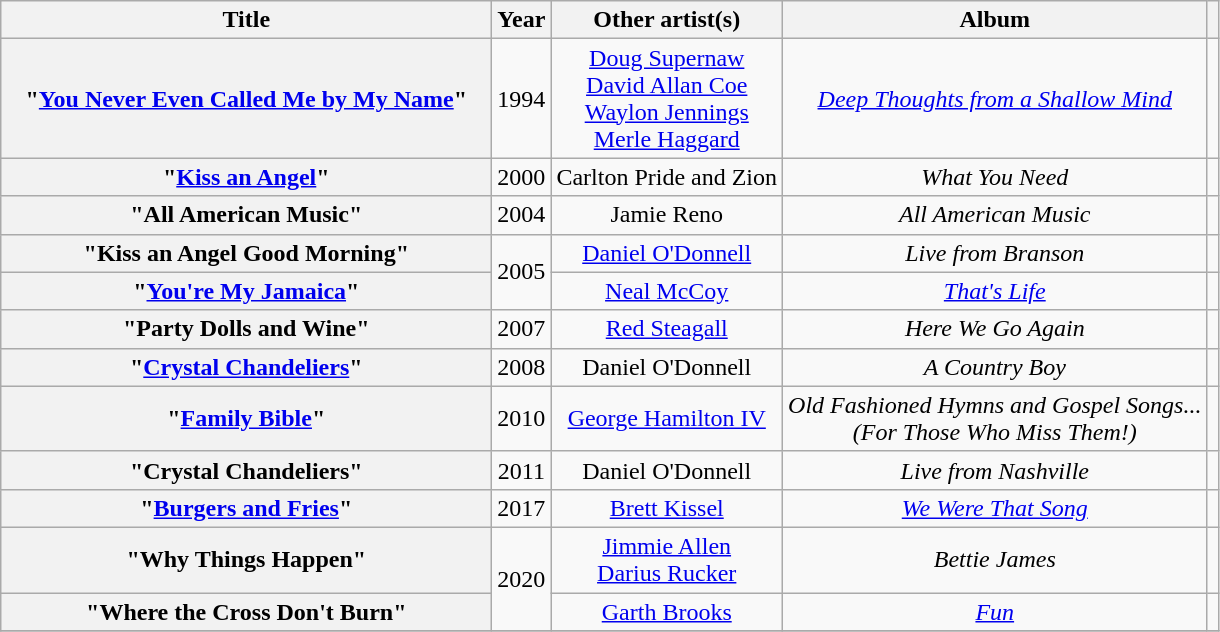<table class="wikitable plainrowheaders" style="text-align:center;" border="1">
<tr>
<th scope="col" style="width:20em;">Title</th>
<th scope="col">Year</th>
<th scope="col">Other artist(s)</th>
<th scope="col">Album</th>
<th scope="col"></th>
</tr>
<tr>
<th scope="row">"<a href='#'>You Never Even Called Me by My Name</a>"</th>
<td>1994</td>
<td><a href='#'>Doug Supernaw</a><br><a href='#'>David Allan Coe</a><br><a href='#'>Waylon Jennings</a><br><a href='#'>Merle Haggard</a></td>
<td><em><a href='#'>Deep Thoughts from a Shallow Mind</a></em></td>
<td></td>
</tr>
<tr>
<th scope="row">"<a href='#'>Kiss an Angel</a>"</th>
<td>2000</td>
<td>Carlton Pride and Zion</td>
<td><em>What You Need</em></td>
<td></td>
</tr>
<tr>
<th scope="row">"All American Music"</th>
<td>2004</td>
<td>Jamie Reno</td>
<td><em>All American Music</em></td>
<td></td>
</tr>
<tr>
<th scope="row">"Kiss an Angel Good Morning"</th>
<td rowspan="2">2005</td>
<td><a href='#'>Daniel O'Donnell</a></td>
<td><em>Live from Branson</em></td>
<td></td>
</tr>
<tr>
<th scope="row">"<a href='#'>You're My Jamaica</a>"</th>
<td><a href='#'>Neal McCoy</a></td>
<td><em><a href='#'>That's Life</a></em></td>
<td></td>
</tr>
<tr>
<th scope="row">"Party Dolls and Wine"</th>
<td>2007</td>
<td><a href='#'>Red Steagall</a></td>
<td><em>Here We Go Again</em></td>
<td></td>
</tr>
<tr>
<th scope="row">"<a href='#'>Crystal Chandeliers</a>"</th>
<td>2008</td>
<td>Daniel O'Donnell</td>
<td><em>A Country Boy</em></td>
<td></td>
</tr>
<tr>
<th scope="row">"<a href='#'>Family Bible</a>"</th>
<td>2010</td>
<td><a href='#'>George Hamilton IV</a></td>
<td><em>Old Fashioned Hymns and Gospel Songs...<br>(For Those Who Miss Them!)</em></td>
<td></td>
</tr>
<tr>
<th scope="row">"Crystal Chandeliers" </th>
<td>2011</td>
<td>Daniel O'Donnell</td>
<td><em>Live from Nashville</em></td>
<td></td>
</tr>
<tr>
<th scope="row">"<a href='#'>Burgers and Fries</a>"</th>
<td>2017</td>
<td><a href='#'>Brett Kissel</a></td>
<td><em><a href='#'>We Were That Song</a></em></td>
<td></td>
</tr>
<tr>
<th scope="row">"Why Things Happen"</th>
<td rowspan="2">2020</td>
<td><a href='#'>Jimmie Allen</a><br><a href='#'>Darius Rucker</a></td>
<td><em>Bettie James</em></td>
<td></td>
</tr>
<tr>
<th scope="row">"Where the Cross Don't Burn"</th>
<td><a href='#'>Garth Brooks</a></td>
<td><em><a href='#'>Fun</a></em></td>
<td></td>
</tr>
<tr>
</tr>
</table>
